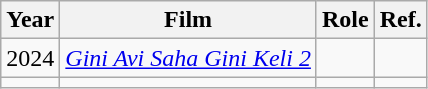<table class="wikitable">
<tr>
<th>Year</th>
<th>Film</th>
<th>Role</th>
<th>Ref.</th>
</tr>
<tr>
<td>2024</td>
<td><em><a href='#'>Gini Avi Saha Gini Keli 2</a></em></td>
<td></td>
<td></td>
</tr>
<tr>
<td></td>
<td></td>
<td></td>
<td></td>
</tr>
</table>
